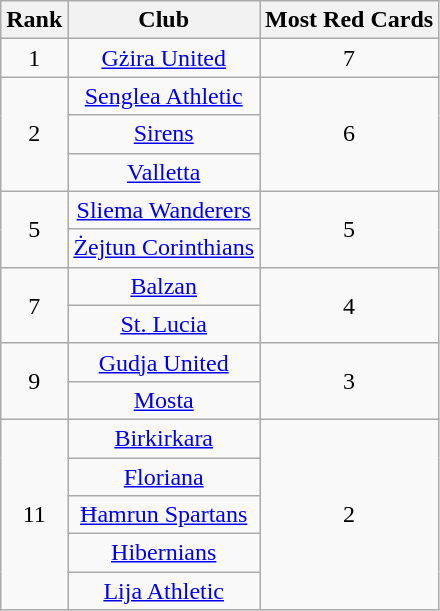<table class="wikitable" style="text-align:center">
<tr>
<th>Rank</th>
<th>Club</th>
<th>Most Red Cards</th>
</tr>
<tr>
<td>1</td>
<td><a href='#'>Gżira United</a></td>
<td>7</td>
</tr>
<tr>
<td rowspan="3">2</td>
<td><a href='#'>Senglea Athletic</a></td>
<td rowspan="3">6</td>
</tr>
<tr>
<td><a href='#'>Sirens</a></td>
</tr>
<tr>
<td><a href='#'>Valletta</a></td>
</tr>
<tr>
<td rowspan="2">5</td>
<td><a href='#'>Sliema Wanderers</a></td>
<td rowspan="2">5</td>
</tr>
<tr>
<td><a href='#'>Żejtun Corinthians</a></td>
</tr>
<tr>
<td rowspan="2">7</td>
<td><a href='#'>Balzan</a></td>
<td rowspan="2">4</td>
</tr>
<tr>
<td><a href='#'>St. Lucia</a></td>
</tr>
<tr>
<td rowspan="2">9</td>
<td><a href='#'>Gudja United</a></td>
<td rowspan="2">3</td>
</tr>
<tr>
<td><a href='#'>Mosta</a></td>
</tr>
<tr>
<td rowspan="5">11</td>
<td><a href='#'>Birkirkara</a></td>
<td rowspan="5">2</td>
</tr>
<tr>
<td><a href='#'>Floriana</a></td>
</tr>
<tr>
<td><a href='#'>Ħamrun Spartans</a></td>
</tr>
<tr>
<td><a href='#'>Hibernians</a></td>
</tr>
<tr>
<td><a href='#'>Lija Athletic</a></td>
</tr>
</table>
